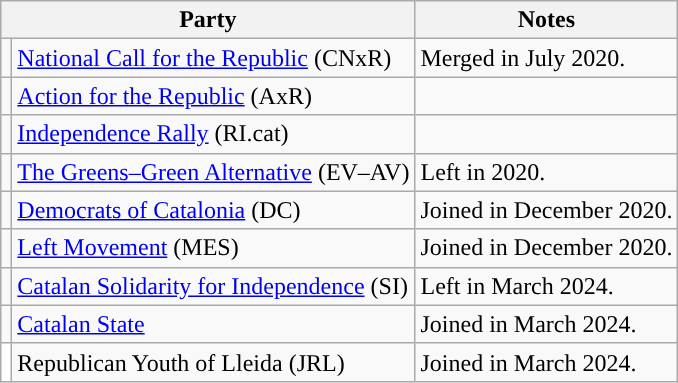<table class="wikitable" style="text-align:left; font-size:100%;">
<tr>
<th colspan="2">Party</th>
<th>Notes</th>
</tr>
<tr>
<td></td>
<td><a href='#'>National Call for the Republic</a> (CNxR)</td>
<td>Merged in July 2020.</td>
</tr>
<tr>
<td></td>
<td><a href='#'>Action for the Republic</a> (AxR)</td>
<td></td>
</tr>
<tr>
<td></td>
<td><a href='#'>Independence Rally</a> (RI.cat)</td>
<td></td>
</tr>
<tr>
<td></td>
<td><a href='#'>The Greens–Green Alternative</a> (EV–AV)</td>
<td>Left in 2020.</td>
</tr>
<tr>
<td></td>
<td><a href='#'>Democrats of Catalonia</a> (DC)</td>
<td>Joined in December 2020.</td>
</tr>
<tr>
<td></td>
<td><a href='#'>Left Movement</a> (MES)</td>
<td>Joined in December 2020.</td>
</tr>
<tr>
<td></td>
<td><a href='#'>Catalan Solidarity for Independence</a> (SI)</td>
<td>Left in March 2024.</td>
</tr>
<tr>
<td></td>
<td><a href='#'>Catalan State</a></td>
<td>Joined in March 2024.</td>
</tr>
<tr>
<td bgcolor="white"></td>
<td>Republican Youth of Lleida (JRL)</td>
<td>Joined in March 2024.</td>
</tr>
</table>
